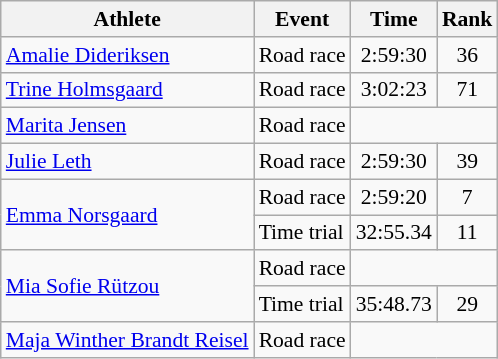<table class="wikitable" style="font-size:90%">
<tr>
<th>Athlete</th>
<th>Event</th>
<th>Time</th>
<th>Rank</th>
</tr>
<tr align=center>
<td align=left><a href='#'>Amalie Dideriksen</a></td>
<td align=left>Road race</td>
<td>2:59:30</td>
<td>36</td>
</tr>
<tr align=center>
<td align=left><a href='#'>Trine Holmsgaard</a></td>
<td align=left>Road race</td>
<td>3:02:23</td>
<td>71</td>
</tr>
<tr align=center>
<td align=left><a href='#'>Marita Jensen</a></td>
<td align=left>Road race</td>
<td colspan=2></td>
</tr>
<tr align=center>
<td align=left><a href='#'>Julie Leth</a></td>
<td align=left>Road race</td>
<td>2:59:30</td>
<td>39</td>
</tr>
<tr align=center>
<td align=left rowspan=2><a href='#'>Emma Norsgaard</a></td>
<td align=left>Road race</td>
<td>2:59:20</td>
<td>7</td>
</tr>
<tr align=center>
<td align=left>Time trial</td>
<td>32:55.34</td>
<td>11</td>
</tr>
<tr align=center>
<td align=left rowspan=2><a href='#'>Mia Sofie Rützou</a></td>
<td align=left>Road race</td>
<td colspan=2></td>
</tr>
<tr align=center>
<td align=left>Time trial</td>
<td>35:48.73</td>
<td>29</td>
</tr>
<tr align=center>
<td align=left><a href='#'>Maja Winther Brandt Reisel</a></td>
<td align=left>Road race</td>
<td colspan=2></td>
</tr>
</table>
